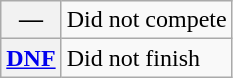<table class="wikitable">
<tr>
<th scope="row">—</th>
<td>Did not compete</td>
</tr>
<tr>
<th scope="row"><a href='#'>DNF</a></th>
<td>Did not finish</td>
</tr>
</table>
